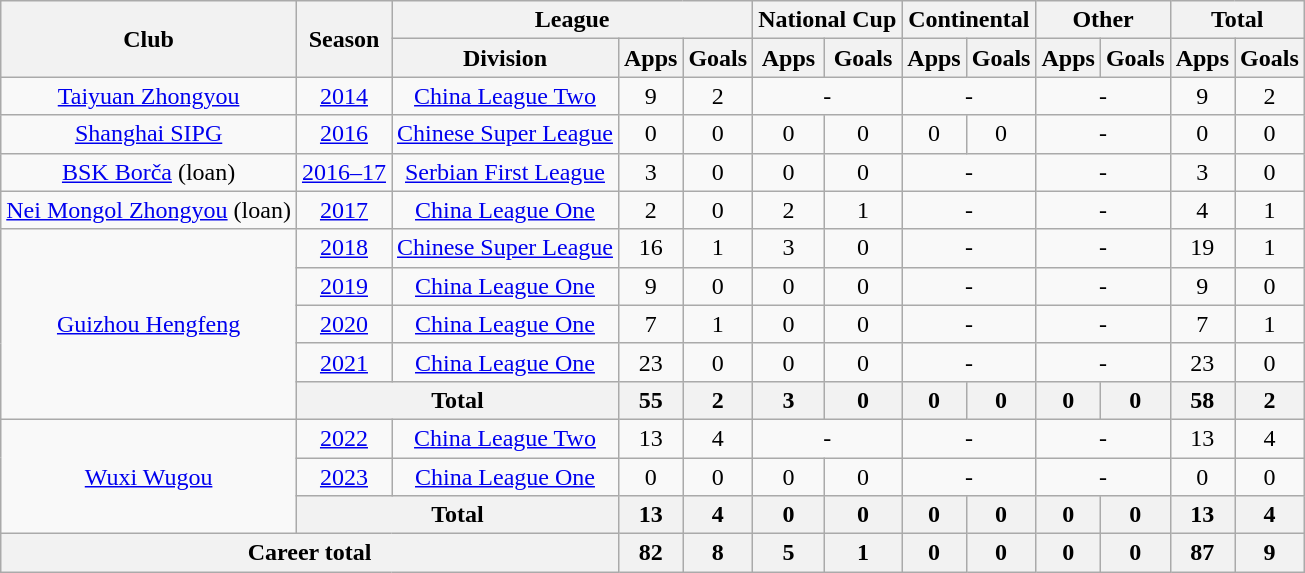<table class="wikitable" style="text-align: center">
<tr>
<th rowspan="2">Club</th>
<th rowspan="2">Season</th>
<th colspan="3">League</th>
<th colspan="2">National Cup</th>
<th colspan="2">Continental</th>
<th colspan="2">Other</th>
<th colspan="2">Total</th>
</tr>
<tr>
<th>Division</th>
<th>Apps</th>
<th>Goals</th>
<th>Apps</th>
<th>Goals</th>
<th>Apps</th>
<th>Goals</th>
<th>Apps</th>
<th>Goals</th>
<th>Apps</th>
<th>Goals</th>
</tr>
<tr>
<td><a href='#'>Taiyuan Zhongyou</a></td>
<td><a href='#'>2014</a></td>
<td><a href='#'>China League Two</a></td>
<td>9</td>
<td>2</td>
<td colspan="2">-</td>
<td colspan="2">-</td>
<td colspan="2">-</td>
<td>9</td>
<td>2</td>
</tr>
<tr>
<td><a href='#'>Shanghai SIPG</a></td>
<td><a href='#'>2016</a></td>
<td><a href='#'>Chinese Super League</a></td>
<td>0</td>
<td>0</td>
<td>0</td>
<td>0</td>
<td>0</td>
<td>0</td>
<td colspan="2">-</td>
<td>0</td>
<td>0</td>
</tr>
<tr>
<td><a href='#'>BSK Borča</a> (loan)</td>
<td><a href='#'>2016–17</a></td>
<td><a href='#'>Serbian First League</a></td>
<td>3</td>
<td>0</td>
<td>0</td>
<td>0</td>
<td colspan="2">-</td>
<td colspan="2">-</td>
<td>3</td>
<td>0</td>
</tr>
<tr>
<td><a href='#'>Nei Mongol Zhongyou</a> (loan)</td>
<td><a href='#'>2017</a></td>
<td><a href='#'>China League One</a></td>
<td>2</td>
<td>0</td>
<td>2</td>
<td>1</td>
<td colspan="2">-</td>
<td colspan="2">-</td>
<td>4</td>
<td>1</td>
</tr>
<tr>
<td rowspan=5><a href='#'>Guizhou Hengfeng</a></td>
<td><a href='#'>2018</a></td>
<td><a href='#'>Chinese Super League</a></td>
<td>16</td>
<td>1</td>
<td>3</td>
<td>0</td>
<td colspan="2">-</td>
<td colspan="2">-</td>
<td>19</td>
<td>1</td>
</tr>
<tr>
<td><a href='#'>2019</a></td>
<td><a href='#'>China League One</a></td>
<td>9</td>
<td>0</td>
<td>0</td>
<td>0</td>
<td colspan="2">-</td>
<td colspan="2">-</td>
<td>9</td>
<td>0</td>
</tr>
<tr>
<td><a href='#'>2020</a></td>
<td><a href='#'>China League One</a></td>
<td>7</td>
<td>1</td>
<td>0</td>
<td>0</td>
<td colspan="2">-</td>
<td colspan="2">-</td>
<td>7</td>
<td>1</td>
</tr>
<tr>
<td><a href='#'>2021</a></td>
<td><a href='#'>China League One</a></td>
<td>23</td>
<td>0</td>
<td>0</td>
<td>0</td>
<td colspan="2">-</td>
<td colspan="2">-</td>
<td>23</td>
<td>0</td>
</tr>
<tr>
<th colspan="2"><strong>Total</strong></th>
<th>55</th>
<th>2</th>
<th>3</th>
<th>0</th>
<th>0</th>
<th>0</th>
<th>0</th>
<th>0</th>
<th>58</th>
<th>2</th>
</tr>
<tr>
<td rowspan=3><a href='#'>Wuxi Wugou</a></td>
<td><a href='#'>2022</a></td>
<td><a href='#'>China League Two</a></td>
<td>13</td>
<td>4</td>
<td colspan="2">-</td>
<td colspan="2">-</td>
<td colspan="2">-</td>
<td>13</td>
<td>4</td>
</tr>
<tr>
<td><a href='#'>2023</a></td>
<td><a href='#'>China League One</a></td>
<td>0</td>
<td>0</td>
<td>0</td>
<td>0</td>
<td colspan="2">-</td>
<td colspan="2">-</td>
<td>0</td>
<td>0</td>
</tr>
<tr>
<th colspan="2"><strong>Total</strong></th>
<th>13</th>
<th>4</th>
<th>0</th>
<th>0</th>
<th>0</th>
<th>0</th>
<th>0</th>
<th>0</th>
<th>13</th>
<th>4</th>
</tr>
<tr>
<th colspan=3>Career total</th>
<th>82</th>
<th>8</th>
<th>5</th>
<th>1</th>
<th>0</th>
<th>0</th>
<th>0</th>
<th>0</th>
<th>87</th>
<th>9</th>
</tr>
</table>
